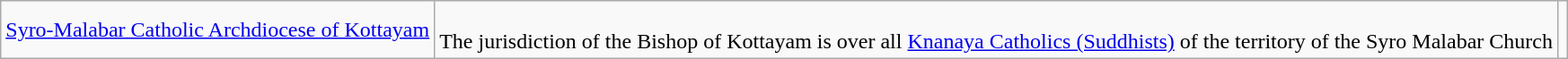<table class="wikitable">
<tr>
<td><a href='#'>Syro-Malabar Catholic Archdiocese of Kottayam</a></td>
<td><br>The jurisdiction of the Bishop of Kottayam is over all <a href='#'>Knanaya Catholics (Suddhists)</a> of the territory of the Syro Malabar Church</td>
<td></td>
</tr>
</table>
